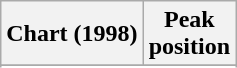<table class="wikitable sortable">
<tr>
<th align="left">Chart (1998)</th>
<th align="center">Peak<br>position</th>
</tr>
<tr>
</tr>
<tr>
</tr>
<tr>
</tr>
</table>
